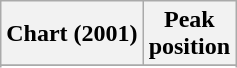<table class="wikitable sortable">
<tr>
<th>Chart (2001)</th>
<th>Peak<br>position</th>
</tr>
<tr>
</tr>
<tr>
</tr>
<tr>
</tr>
</table>
